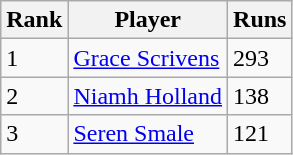<table class="wikitable">
<tr>
<th>Rank</th>
<th>Player</th>
<th>Runs</th>
</tr>
<tr>
<td>1</td>
<td><a href='#'>Grace Scrivens</a></td>
<td>293</td>
</tr>
<tr>
<td>2</td>
<td><a href='#'>Niamh Holland</a></td>
<td>138</td>
</tr>
<tr>
<td>3</td>
<td><a href='#'>Seren Smale</a></td>
<td>121</td>
</tr>
</table>
